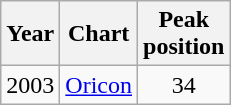<table class="wikitable">
<tr>
<th>Year</th>
<th>Chart</th>
<th>Peak<br>position</th>
</tr>
<tr>
<td>2003</td>
<td><a href='#'>Oricon</a></td>
<td style="text-align:center">34</td>
</tr>
</table>
